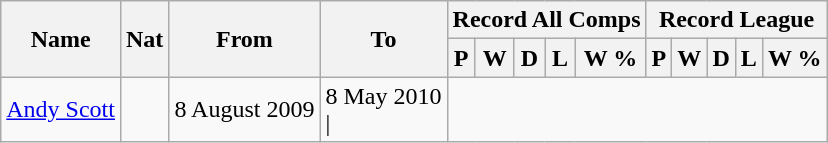<table class="wikitable" style="text-align: center">
<tr>
<th rowspan="2">Name</th>
<th rowspan="2">Nat</th>
<th rowspan="2">From</th>
<th rowspan="2">To</th>
<th colspan="5">Record All Comps</th>
<th colspan="5">Record League</th>
</tr>
<tr>
<th>P</th>
<th>W</th>
<th>D</th>
<th>L</th>
<th>W %</th>
<th>P</th>
<th>W</th>
<th>D</th>
<th>L</th>
<th>W %</th>
</tr>
<tr>
<td align=left><a href='#'>Andy Scott</a></td>
<td></td>
<td align=left>8 August 2009</td>
<td align=left>8 May 2010<br>|</td>
</tr>
</table>
